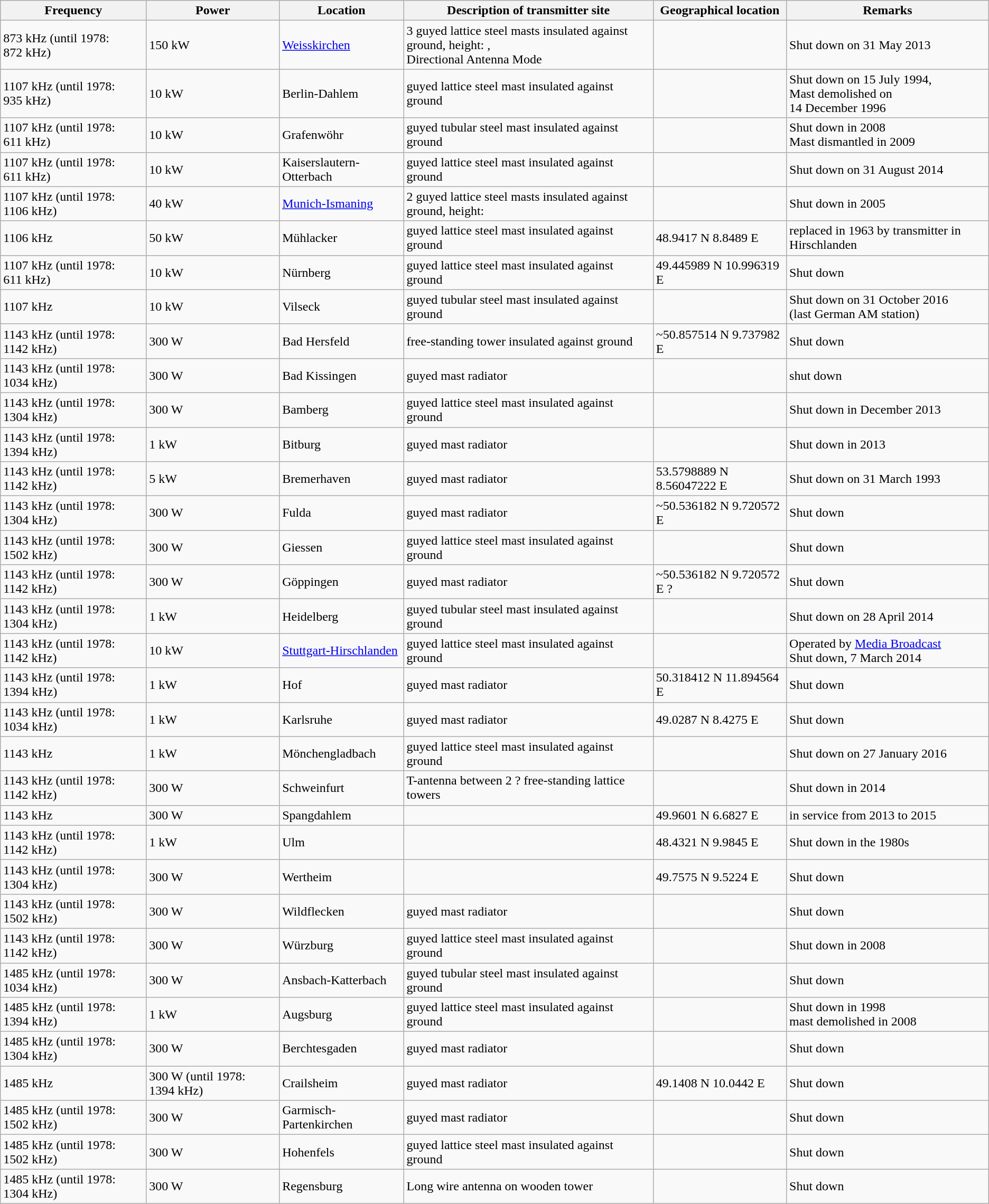<table class="wikitable sortable">
<tr>
<th>Frequency</th>
<th>Power</th>
<th>Location</th>
<th>Description of transmitter site</th>
<th>Geographical location</th>
<th>Remarks</th>
</tr>
<tr>
<td>873 kHz (until 1978: 872 kHz)</td>
<td>150 kW</td>
<td><a href='#'>Weisskirchen</a></td>
<td>3 guyed lattice steel masts insulated against ground, height: ,<br>Directional Antenna Mode</td>
<td></td>
<td>Shut down on 31 May 2013</td>
</tr>
<tr>
<td>1107 kHz (until 1978: 935 kHz)</td>
<td>10 kW</td>
<td>Berlin-Dahlem</td>
<td> guyed lattice steel mast insulated against ground</td>
<td></td>
<td>Shut down on 15 July 1994, <br> Mast demolished on<br>14 December 1996</td>
</tr>
<tr>
<td>1107 kHz (until 1978: 611 kHz)</td>
<td>10 kW</td>
<td>Grafenwöhr</td>
<td> guyed tubular steel mast insulated against ground</td>
<td></td>
<td>Shut down in 2008<br>Mast dismantled in 2009</td>
</tr>
<tr>
<td>1107 kHz (until 1978: 611 kHz)</td>
<td>10 kW</td>
<td>Kaiserslautern-Otterbach</td>
<td> guyed lattice steel mast insulated against ground</td>
<td></td>
<td>Shut down on 31 August 2014</td>
</tr>
<tr>
<td>1107 kHz (until 1978: 1106 kHz)</td>
<td>40 kW</td>
<td><a href='#'>Munich-Ismaning</a></td>
<td>2 guyed lattice steel masts insulated against ground, height: </td>
<td></td>
<td>Shut down in 2005</td>
</tr>
<tr>
<td>1106 kHz</td>
<td>50 kW</td>
<td>Mühlacker</td>
<td> guyed lattice steel mast insulated against ground</td>
<td>48.9417 N 8.8489 E</td>
<td>replaced in 1963 by transmitter in Hirschlanden</td>
</tr>
<tr>
<td>1107 kHz (until 1978: 611 kHz)</td>
<td>10 kW</td>
<td>Nürnberg</td>
<td> guyed lattice steel mast insulated against ground</td>
<td>49.445989 N 10.996319 E</td>
<td>Shut down</td>
</tr>
<tr>
<td>1107 kHz</td>
<td>10 kW</td>
<td>Vilseck</td>
<td> guyed tubular steel mast insulated against ground</td>
<td></td>
<td>Shut down on 31 October 2016<br>(last German AM station)</td>
</tr>
<tr>
<td>1143 kHz (until 1978: 1142 kHz)</td>
<td>300 W</td>
<td>Bad Hersfeld</td>
<td> free-standing tower insulated against ground</td>
<td>~50.857514 N 9.737982 E</td>
<td>Shut down</td>
</tr>
<tr>
<td>1143 kHz (until 1978: 1034 kHz)</td>
<td>300 W</td>
<td>Bad Kissingen</td>
<td> guyed mast radiator</td>
<td></td>
<td>shut down</td>
</tr>
<tr>
<td>1143 kHz (until 1978: 1304 kHz)</td>
<td>300 W</td>
<td>Bamberg</td>
<td> guyed lattice steel mast insulated against ground</td>
<td></td>
<td>Shut down in December 2013</td>
</tr>
<tr>
<td>1143 kHz (until 1978: 1394 kHz)</td>
<td>1 kW</td>
<td>Bitburg</td>
<td> guyed mast radiator</td>
<td></td>
<td>Shut down in 2013</td>
</tr>
<tr>
<td>1143 kHz (until 1978: 1142 kHz)</td>
<td>5 kW</td>
<td>Bremerhaven</td>
<td> guyed mast radiator</td>
<td>53.5798889 N 8.56047222 E</td>
<td>Shut down on 31 March 1993</td>
</tr>
<tr>
<td>1143 kHz (until 1978: 1304 kHz)</td>
<td>300 W</td>
<td>Fulda</td>
<td> guyed mast radiator</td>
<td>~50.536182 N 9.720572 E</td>
<td>Shut down</td>
</tr>
<tr>
<td>1143 kHz (until 1978: 1502 kHz)</td>
<td>300 W</td>
<td>Giessen</td>
<td> guyed lattice steel mast insulated against ground</td>
<td></td>
<td>Shut down</td>
</tr>
<tr>
<td>1143 kHz (until 1978: 1142 kHz)</td>
<td>300 W</td>
<td>Göppingen</td>
<td> guyed mast radiator</td>
<td>~50.536182 N 9.720572 E ?</td>
<td>Shut down</td>
</tr>
<tr>
<td>1143 kHz (until 1978: 1304 kHz)</td>
<td>1 kW</td>
<td>Heidelberg</td>
<td> guyed tubular steel mast insulated against ground</td>
<td></td>
<td>Shut down on 28 April 2014</td>
</tr>
<tr>
<td>1143 kHz (until 1978: 1142 kHz)</td>
<td>10 kW</td>
<td><a href='#'>Stuttgart-Hirschlanden</a></td>
<td> guyed lattice steel mast insulated against ground</td>
<td></td>
<td>Operated by <a href='#'>Media Broadcast</a><br>Shut down, 7 March 2014</td>
</tr>
<tr>
<td>1143 kHz (until 1978: 1394 kHz)</td>
<td>1 kW</td>
<td>Hof</td>
<td> guyed mast radiator</td>
<td>50.318412 N 11.894564 E</td>
<td>Shut down</td>
</tr>
<tr>
<td>1143 kHz (until 1978: 1034 kHz)</td>
<td>1 kW</td>
<td>Karlsruhe</td>
<td> guyed mast radiator</td>
<td>49.0287 N 8.4275 E</td>
<td>Shut down</td>
</tr>
<tr>
<td>1143 kHz</td>
<td>1 kW</td>
<td>Mönchengladbach</td>
<td> guyed lattice steel mast insulated against ground</td>
<td></td>
<td>Shut down on 27 January 2016</td>
</tr>
<tr>
<td>1143 kHz (until 1978: 1142 kHz)</td>
<td>300 W</td>
<td>Schweinfurt</td>
<td>T-antenna between 2 ? free-standing lattice towers</td>
<td></td>
<td>Shut down in 2014</td>
</tr>
<tr>
<td>1143 kHz</td>
<td>300 W</td>
<td>Spangdahlem</td>
<td></td>
<td>49.9601 N 6.6827 E</td>
<td>in service from 2013 to 2015</td>
</tr>
<tr>
<td>1143 kHz (until 1978: 1142 kHz)</td>
<td>1 kW</td>
<td>Ulm</td>
<td></td>
<td>48.4321 N 9.9845 E</td>
<td>Shut down in the 1980s</td>
</tr>
<tr>
<td>1143 kHz (until 1978: 1304 kHz)</td>
<td>300 W</td>
<td>Wertheim</td>
<td></td>
<td>49.7575 N 9.5224 E</td>
<td>Shut down</td>
</tr>
<tr>
<td>1143 kHz (until 1978: 1502 kHz)</td>
<td>300 W</td>
<td>Wildflecken</td>
<td> guyed mast radiator</td>
<td></td>
<td>Shut down</td>
</tr>
<tr>
<td>1143 kHz (until 1978: 1142 kHz)</td>
<td>300 W</td>
<td>Würzburg</td>
<td> guyed lattice steel mast insulated against ground</td>
<td></td>
<td>Shut down in 2008</td>
</tr>
<tr>
<td>1485 kHz (until 1978: 1034 kHz)</td>
<td>300 W</td>
<td>Ansbach-Katterbach</td>
<td> guyed tubular steel mast insulated against ground</td>
<td></td>
<td>Shut down</td>
</tr>
<tr>
<td>1485 kHz (until 1978: 1394 kHz)</td>
<td>1 kW</td>
<td>Augsburg</td>
<td> guyed lattice steel mast insulated against ground</td>
<td></td>
<td>Shut down in 1998<br>mast demolished in 2008</td>
</tr>
<tr>
<td>1485 kHz (until 1978: 1304 kHz)</td>
<td>300 W</td>
<td>Berchtesgaden</td>
<td> guyed mast radiator</td>
<td></td>
<td>Shut down</td>
</tr>
<tr>
<td>1485 kHz</td>
<td>300 W (until 1978: 1394 kHz)</td>
<td>Crailsheim</td>
<td> guyed mast radiator</td>
<td>49.1408 N 10.0442 E</td>
<td>Shut down</td>
</tr>
<tr>
<td>1485 kHz (until 1978: 1502 kHz)</td>
<td>300 W</td>
<td>Garmisch-Partenkirchen</td>
<td> guyed mast radiator</td>
<td></td>
<td>Shut down</td>
</tr>
<tr>
<td>1485 kHz (until 1978: 1502 kHz)</td>
<td>300 W</td>
<td>Hohenfels</td>
<td> guyed lattice steel mast insulated against ground</td>
<td></td>
<td>Shut down</td>
</tr>
<tr>
<td>1485 kHz (until 1978: 1304 kHz)</td>
<td>300 W</td>
<td>Regensburg</td>
<td>Long wire antenna on wooden  tower</td>
<td></td>
<td>Shut down</td>
</tr>
</table>
